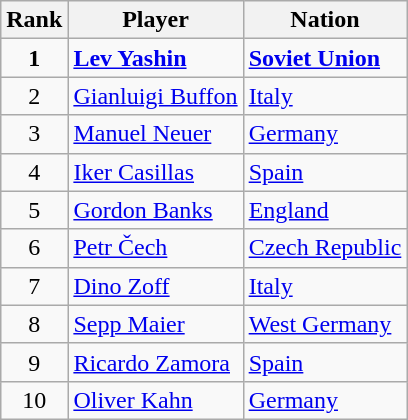<table class="wikitable">
<tr>
<th>Rank</th>
<th>Player</th>
<th>Nation</th>
</tr>
<tr>
<td align="center"><strong>1</strong></td>
<td><strong><a href='#'>Lev Yashin</a></strong></td>
<td><strong> <a href='#'>Soviet Union</a></strong></td>
</tr>
<tr>
<td align="center">2</td>
<td><a href='#'>Gianluigi Buffon</a></td>
<td> <a href='#'>Italy</a></td>
</tr>
<tr>
<td align="center">3</td>
<td><a href='#'>Manuel Neuer</a></td>
<td> <a href='#'>Germany</a></td>
</tr>
<tr>
<td align="center">4</td>
<td><a href='#'>Iker Casillas</a></td>
<td> <a href='#'>Spain</a></td>
</tr>
<tr>
<td align="center">5</td>
<td><a href='#'>Gordon Banks</a></td>
<td> <a href='#'>England</a></td>
</tr>
<tr>
<td align="center">6</td>
<td><a href='#'>Petr Čech</a></td>
<td> <a href='#'>Czech Republic</a></td>
</tr>
<tr>
<td align="center">7</td>
<td><a href='#'>Dino Zoff</a></td>
<td> <a href='#'>Italy</a></td>
</tr>
<tr>
<td align="center">8</td>
<td><a href='#'>Sepp Maier</a></td>
<td> <a href='#'>West Germany</a></td>
</tr>
<tr>
<td align="center">9</td>
<td><a href='#'>Ricardo Zamora</a></td>
<td> <a href='#'>Spain</a></td>
</tr>
<tr>
<td align="center">10</td>
<td><a href='#'>Oliver Kahn</a></td>
<td> <a href='#'>Germany</a></td>
</tr>
</table>
